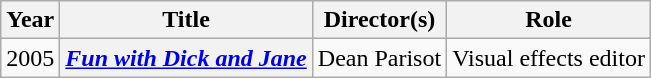<table class="wikitable">
<tr>
<th>Year</th>
<th>Title</th>
<th>Director(s)</th>
<th>Role</th>
</tr>
<tr>
<td>2005</td>
<th><em><a href='#'>Fun with Dick and Jane</a></em></th>
<td>Dean Parisot</td>
<td>Visual effects editor</td>
</tr>
</table>
